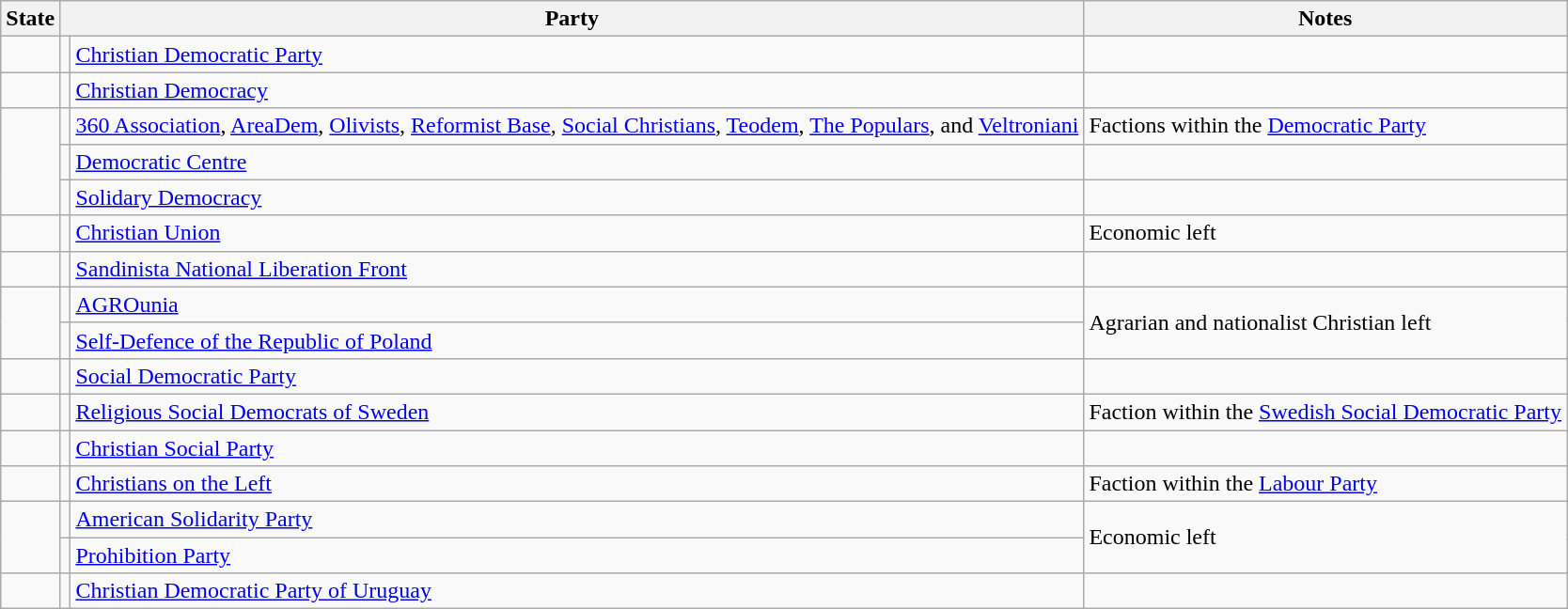<table class="wikitable sortable">
<tr>
<th>State</th>
<th colspan="2">Party</th>
<th>Notes</th>
</tr>
<tr>
<td></td>
<td></td>
<td><a href='#'>Christian Democratic Party</a></td>
<td></td>
</tr>
<tr>
<td></td>
<td></td>
<td><a href='#'>Christian Democracy</a></td>
<td></td>
</tr>
<tr>
<td rowspan="3"></td>
<td></td>
<td><a href='#'>360 Association</a>, <a href='#'>AreaDem</a>, <a href='#'>Olivists</a>, <a href='#'>Reformist Base</a>, <a href='#'>Social Christians</a>, <a href='#'>Teodem</a>, <a href='#'>The Populars</a>, and <a href='#'>Veltroniani</a></td>
<td>Factions within the <a href='#'>Democratic Party</a></td>
</tr>
<tr>
<td></td>
<td><a href='#'>Democratic Centre</a></td>
<td></td>
</tr>
<tr>
<td></td>
<td><a href='#'>Solidary Democracy</a></td>
<td></td>
</tr>
<tr>
<td></td>
<td></td>
<td><a href='#'>Christian Union</a></td>
<td>Economic left</td>
</tr>
<tr>
<td></td>
<td></td>
<td><a href='#'>Sandinista National Liberation Front</a></td>
<td></td>
</tr>
<tr>
<td rowspan="2"></td>
<td></td>
<td><a href='#'>AGROunia</a></td>
<td rowspan="2">Agrarian and nationalist Christian left</td>
</tr>
<tr>
<td></td>
<td><a href='#'>Self-Defence of the Republic of Poland</a></td>
</tr>
<tr>
<td></td>
<td></td>
<td><a href='#'>Social Democratic Party</a></td>
<td></td>
</tr>
<tr>
<td></td>
<td></td>
<td><a href='#'>Religious Social Democrats of Sweden</a></td>
<td>Faction within the <a href='#'>Swedish Social Democratic Party</a></td>
</tr>
<tr>
<td></td>
<td></td>
<td><a href='#'>Christian Social Party</a></td>
<td></td>
</tr>
<tr>
<td></td>
<td></td>
<td><a href='#'>Christians on the Left</a></td>
<td>Faction within the <a href='#'>Labour Party</a></td>
</tr>
<tr>
<td rowspan="2"></td>
<td></td>
<td><a href='#'>American Solidarity Party</a></td>
<td rowspan="2">Economic left</td>
</tr>
<tr>
<td></td>
<td><a href='#'>Prohibition Party</a></td>
</tr>
<tr>
<td></td>
<td></td>
<td><a href='#'>Christian Democratic Party of Uruguay</a></td>
<td></td>
</tr>
</table>
